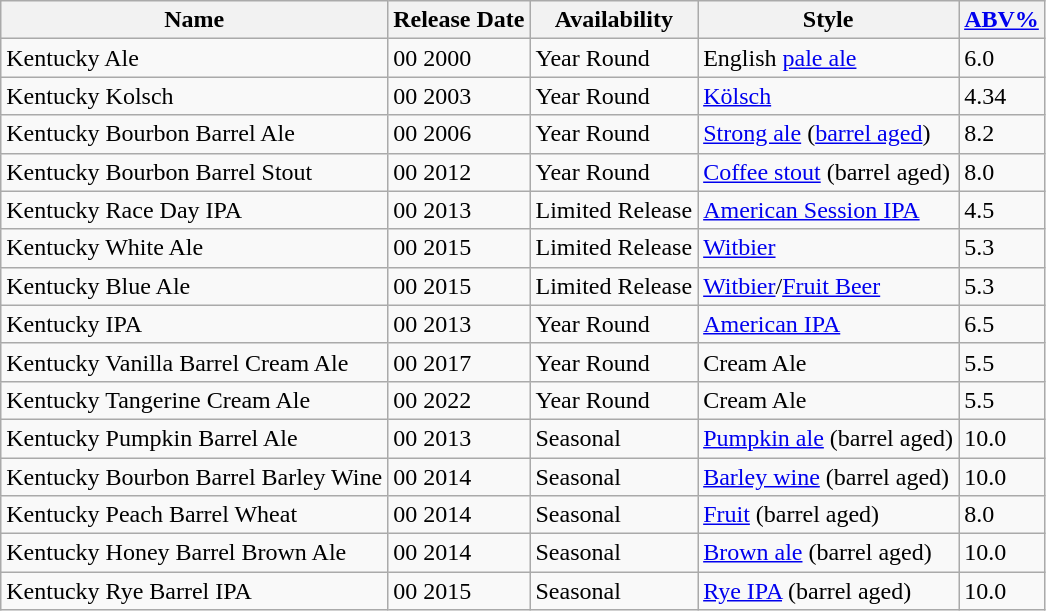<table class="wikitable sortable">
<tr>
<th scope="col">Name</th>
<th scope="col">Release Date</th>
<th scope="col">Availability</th>
<th scope="col">Style</th>
<th scope="col"><a href='#'>ABV%</a></th>
</tr>
<tr>
<td>Kentucky Ale</td>
<td><span>00</span> 2000</td>
<td>Year Round</td>
<td>English <a href='#'>pale ale</a></td>
<td>6.0</td>
</tr>
<tr>
<td>Kentucky Kolsch</td>
<td><span>00</span> 2003</td>
<td>Year Round</td>
<td><a href='#'>Kölsch</a></td>
<td>4.34</td>
</tr>
<tr>
<td>Kentucky Bourbon Barrel Ale</td>
<td><span>00</span> 2006</td>
<td>Year Round</td>
<td><a href='#'>Strong ale</a> (<a href='#'>barrel aged</a>)</td>
<td>8.2</td>
</tr>
<tr>
<td>Kentucky Bourbon Barrel Stout</td>
<td><span>00</span> 2012</td>
<td>Year Round</td>
<td><a href='#'>Coffee stout</a> (barrel aged)</td>
<td>8.0</td>
</tr>
<tr>
<td>Kentucky Race Day IPA</td>
<td><span>00</span> 2013</td>
<td>Limited Release</td>
<td><a href='#'>American Session IPA</a></td>
<td>4.5</td>
</tr>
<tr>
<td>Kentucky White Ale</td>
<td><span>00</span> 2015</td>
<td>Limited Release</td>
<td><a href='#'>Witbier</a></td>
<td>5.3</td>
</tr>
<tr>
<td>Kentucky Blue Ale</td>
<td><span>00</span> 2015</td>
<td>Limited Release</td>
<td><a href='#'>Witbier</a>/<a href='#'>Fruit Beer</a></td>
<td>5.3</td>
</tr>
<tr>
<td>Kentucky IPA</td>
<td><span>00</span> 2013</td>
<td>Year Round</td>
<td><a href='#'>American IPA</a></td>
<td>6.5</td>
</tr>
<tr>
<td>Kentucky Vanilla Barrel Cream Ale</td>
<td><span>00</span> 2017</td>
<td>Year Round</td>
<td>Cream Ale</td>
<td>5.5</td>
</tr>
<tr>
<td>Kentucky Tangerine Cream Ale</td>
<td><span>00</span> 2022</td>
<td>Year Round</td>
<td>Cream Ale</td>
<td>5.5</td>
</tr>
<tr>
<td>Kentucky Pumpkin Barrel Ale</td>
<td><span>00</span> 2013</td>
<td>Seasonal</td>
<td><a href='#'>Pumpkin ale</a> (barrel aged)</td>
<td>10.0</td>
</tr>
<tr>
<td>Kentucky Bourbon Barrel Barley Wine</td>
<td><span>00</span> 2014</td>
<td>Seasonal</td>
<td><a href='#'>Barley wine</a> (barrel aged)</td>
<td>10.0</td>
</tr>
<tr>
<td>Kentucky Peach Barrel Wheat</td>
<td><span>00</span> 2014</td>
<td>Seasonal</td>
<td><a href='#'>Fruit</a> (barrel aged)</td>
<td>8.0</td>
</tr>
<tr>
<td>Kentucky Honey Barrel Brown Ale</td>
<td><span>00</span> 2014</td>
<td>Seasonal</td>
<td><a href='#'>Brown ale</a> (barrel aged)</td>
<td>10.0</td>
</tr>
<tr>
<td>Kentucky Rye Barrel IPA</td>
<td><span>00</span> 2015</td>
<td>Seasonal</td>
<td><a href='#'>Rye IPA</a> (barrel aged)</td>
<td>10.0</td>
</tr>
</table>
